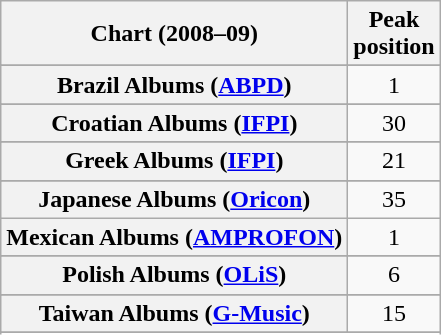<table class="wikitable sortable plainrowheaders" style="text-align:center">
<tr>
<th scope="col">Chart (2008–09)</th>
<th scope="col">Peak<br>position</th>
</tr>
<tr>
</tr>
<tr>
</tr>
<tr>
</tr>
<tr>
</tr>
<tr>
<th scope="row">Brazil Albums (<a href='#'>ABPD</a>)</th>
<td>1</td>
</tr>
<tr>
</tr>
<tr>
<th scope="row">Croatian Albums (<a href='#'>IFPI</a>)</th>
<td>30</td>
</tr>
<tr>
</tr>
<tr>
</tr>
<tr>
</tr>
<tr>
</tr>
<tr>
<th scope="row">Greek Albums (<a href='#'>IFPI</a>)</th>
<td>21</td>
</tr>
<tr>
</tr>
<tr>
</tr>
<tr>
</tr>
<tr>
<th scope="row">Japanese Albums (<a href='#'>Oricon</a>)</th>
<td>35</td>
</tr>
<tr>
<th scope="row">Mexican Albums (<a href='#'>AMPROFON</a>)</th>
<td>1</td>
</tr>
<tr>
</tr>
<tr>
</tr>
<tr>
<th scope="row">Polish Albums (<a href='#'>OLiS</a>)</th>
<td>6</td>
</tr>
<tr>
</tr>
<tr>
</tr>
<tr>
</tr>
<tr>
</tr>
<tr>
</tr>
<tr>
<th scope="row">Taiwan Albums (<a href='#'>G-Music</a>)</th>
<td>15</td>
</tr>
<tr>
</tr>
<tr>
</tr>
</table>
